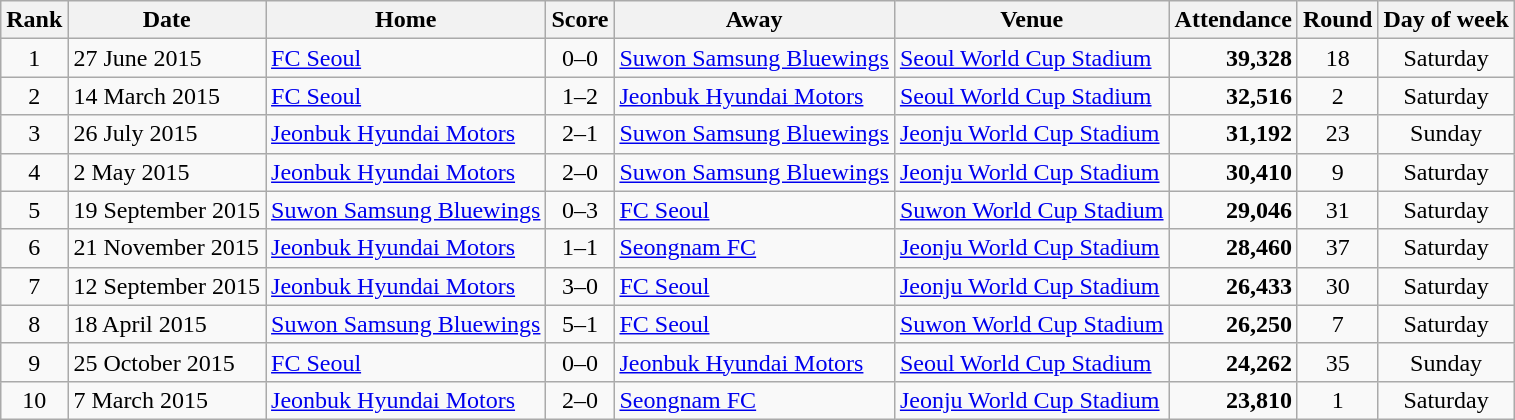<table class="wikitable sortable" style="text-align:center;">
<tr>
<th>Rank</th>
<th>Date</th>
<th>Home</th>
<th>Score</th>
<th>Away</th>
<th>Venue</th>
<th>Attendance</th>
<th>Round</th>
<th>Day of week</th>
</tr>
<tr>
<td>1</td>
<td align="left">27 June 2015</td>
<td align="left"><a href='#'>FC Seoul</a></td>
<td>0–0</td>
<td align="left"><a href='#'>Suwon Samsung Bluewings</a></td>
<td align="left"><a href='#'>Seoul World Cup Stadium</a></td>
<td align="right"><strong>39,328</strong></td>
<td>18</td>
<td>Saturday</td>
</tr>
<tr>
<td>2</td>
<td align="left">14 March 2015</td>
<td align="left"><a href='#'>FC Seoul</a></td>
<td>1–2</td>
<td align="left"><a href='#'>Jeonbuk Hyundai Motors</a></td>
<td align="left"><a href='#'>Seoul World Cup Stadium</a></td>
<td align="right"><strong>32,516</strong></td>
<td>2</td>
<td>Saturday</td>
</tr>
<tr>
<td>3</td>
<td align="left">26 July 2015</td>
<td align="left"><a href='#'>Jeonbuk Hyundai Motors</a></td>
<td>2–1</td>
<td align="left"><a href='#'>Suwon Samsung Bluewings</a></td>
<td align="left"><a href='#'>Jeonju World Cup Stadium</a></td>
<td align="right"><strong>31,192</strong></td>
<td>23</td>
<td>Sunday</td>
</tr>
<tr>
<td>4</td>
<td align="left">2 May 2015</td>
<td align="left"><a href='#'>Jeonbuk Hyundai Motors</a></td>
<td>2–0</td>
<td align="left"><a href='#'>Suwon Samsung Bluewings</a></td>
<td align="left"><a href='#'>Jeonju World Cup Stadium</a></td>
<td align="right"><strong>30,410</strong></td>
<td>9</td>
<td>Saturday</td>
</tr>
<tr>
<td>5</td>
<td align="left">19 September 2015</td>
<td align="left"><a href='#'>Suwon Samsung Bluewings</a></td>
<td>0–3</td>
<td align="left"><a href='#'>FC Seoul</a></td>
<td align="left"><a href='#'>Suwon World Cup Stadium</a></td>
<td align="right"><strong>29,046</strong></td>
<td>31</td>
<td>Saturday</td>
</tr>
<tr>
<td>6</td>
<td align="left">21 November 2015</td>
<td align="left"><a href='#'>Jeonbuk Hyundai Motors</a></td>
<td>1–1</td>
<td align="left"><a href='#'>Seongnam FC</a></td>
<td align="left"><a href='#'>Jeonju World Cup Stadium</a></td>
<td align="right"><strong>28,460</strong></td>
<td>37</td>
<td>Saturday</td>
</tr>
<tr>
<td>7</td>
<td align="left">12 September 2015</td>
<td align="left"><a href='#'>Jeonbuk Hyundai Motors</a></td>
<td>3–0</td>
<td align="left"><a href='#'>FC Seoul</a></td>
<td align="left"><a href='#'>Jeonju World Cup Stadium</a></td>
<td align="right"><strong>26,433</strong></td>
<td>30</td>
<td>Saturday</td>
</tr>
<tr>
<td>8</td>
<td align="left">18 April 2015</td>
<td align="left"><a href='#'>Suwon Samsung Bluewings</a></td>
<td>5–1</td>
<td align="left"><a href='#'>FC Seoul</a></td>
<td align="left"><a href='#'>Suwon World Cup Stadium</a></td>
<td align="right"><strong>26,250</strong></td>
<td>7</td>
<td>Saturday</td>
</tr>
<tr>
<td>9</td>
<td align="left">25 October 2015</td>
<td align="left"><a href='#'>FC Seoul</a></td>
<td>0–0</td>
<td align="left"><a href='#'>Jeonbuk Hyundai Motors</a></td>
<td align="left"><a href='#'>Seoul World Cup Stadium</a></td>
<td align="right"><strong>24,262</strong></td>
<td>35</td>
<td>Sunday</td>
</tr>
<tr>
<td>10</td>
<td align="left">7 March 2015</td>
<td align="left"><a href='#'>Jeonbuk Hyundai Motors</a></td>
<td>2–0</td>
<td align="left"><a href='#'>Seongnam FC</a></td>
<td align="left"><a href='#'>Jeonju World Cup Stadium</a></td>
<td align="right"><strong>23,810</strong></td>
<td>1</td>
<td>Saturday</td>
</tr>
</table>
